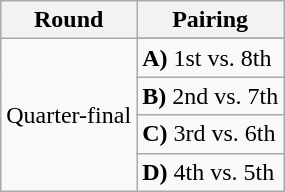<table class="wikitable">
<tr>
<th>Round</th>
<th>Pairing</th>
</tr>
<tr>
<td rowspan=5>Quarter-final</td>
</tr>
<tr>
<td><strong>A)</strong> 1st vs. 8th</td>
</tr>
<tr>
<td><strong>B)</strong> 2nd vs. 7th</td>
</tr>
<tr>
<td><strong>C)</strong> 3rd vs. 6th</td>
</tr>
<tr>
<td><strong>D)</strong> 4th vs. 5th</td>
</tr>
</table>
